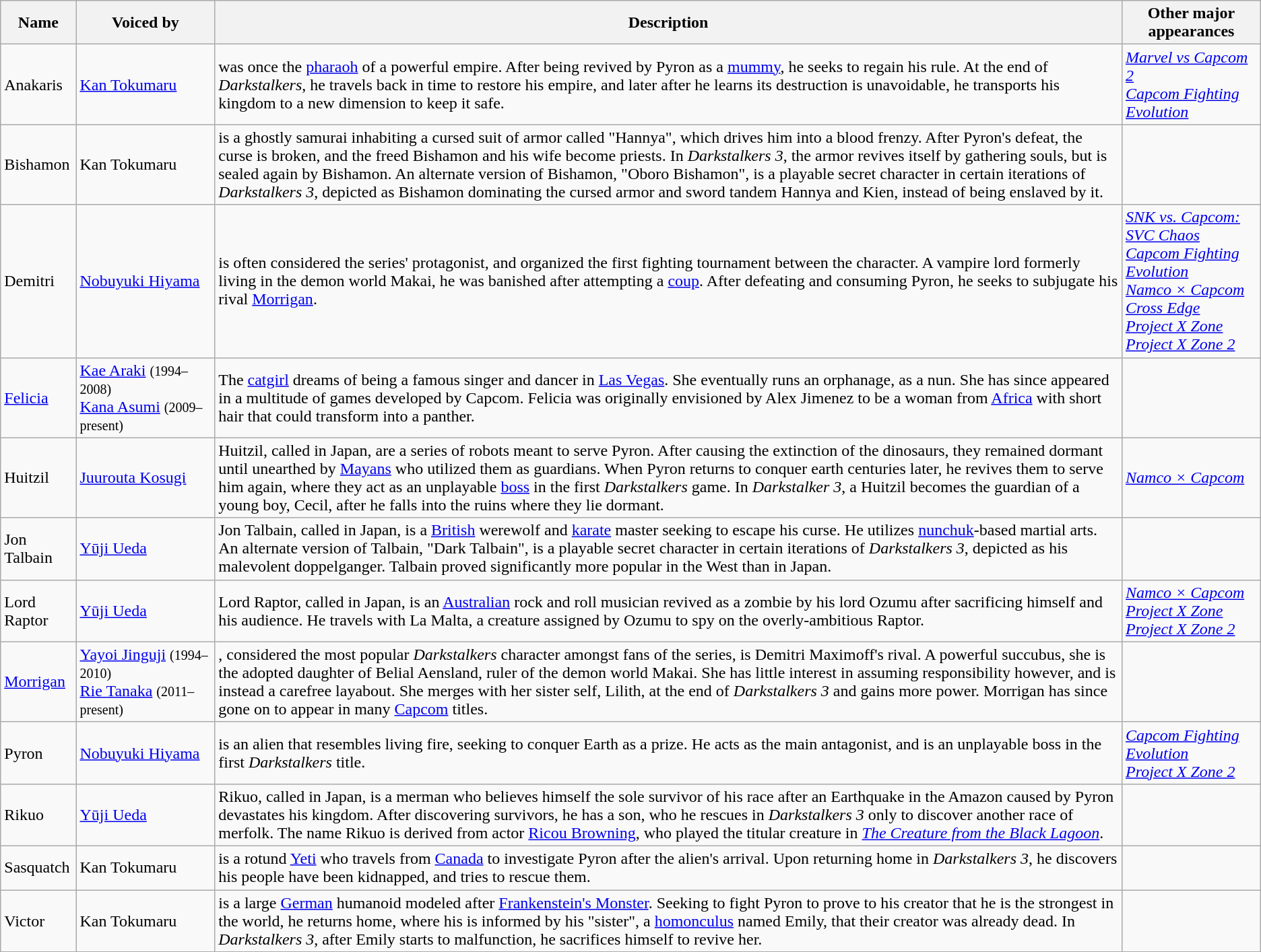<table class="wikitable sortable">
<tr>
<th scope="col" width="6%">Name</th>
<th scope="col" width="11%">Voiced by</th>
<th>Description</th>
<th scope="col" width="11%">Other major appearances</th>
</tr>
<tr id="Anakaris">
<td>Anakaris</td>
<td><a href='#'>Kan Tokumaru</a></td>
<td> was once the <a href='#'>pharaoh</a> of a powerful empire. After being revived by Pyron as a <a href='#'>mummy</a>, he seeks to regain his rule. At the end of <em>Darkstalkers</em>, he travels back in time to restore his empire, and  later after he learns its destruction is unavoidable, he transports his kingdom to a new dimension to keep it safe.</td>
<td><em><a href='#'>Marvel vs Capcom 2</a></em><br><em><a href='#'>Capcom Fighting Evolution</a></em></td>
</tr>
<tr id="Bishamon">
<td>Bishamon</td>
<td>Kan Tokumaru</td>
<td> is a ghostly samurai inhabiting a cursed suit of armor called "Hannya", which drives him into a blood frenzy. After Pyron's defeat, the curse is broken, and the freed Bishamon and his wife become priests. In <em>Darkstalkers 3</em>, the armor revives itself by gathering souls, but is sealed again by Bishamon. An alternate version of Bishamon, "Oboro Bishamon", is a playable secret character in certain iterations of <em>Darkstalkers 3</em>, depicted as Bishamon dominating the cursed armor and sword tandem Hannya and Kien, instead of being enslaved by it.</td>
<td></td>
</tr>
<tr id="Demitri">
<td>Demitri</td>
<td><a href='#'>Nobuyuki Hiyama</a></td>
<td> is often considered the series' protagonist, and organized the first fighting tournament between the character. A vampire lord formerly living in the demon world Makai, he was banished after attempting a <a href='#'>coup</a>. After defeating and consuming Pyron, he seeks to subjugate his rival <a href='#'>Morrigan</a>.</td>
<td><em><a href='#'>SNK vs. Capcom: SVC Chaos</a></em><br><em><a href='#'>Capcom Fighting Evolution</a></em><br><em><a href='#'>Namco × Capcom</a></em><br><em><a href='#'>Cross Edge</a></em><br><em><a href='#'>Project X Zone</a></em><br><em><a href='#'>Project X Zone 2</a></em></td>
</tr>
<tr id="Felicia">
<td><a href='#'>Felicia</a></td>
<td><a href='#'>Kae Araki</a> <small>(1994–2008)</small><br><a href='#'>Kana Asumi</a> <small>(2009–present)</small></td>
<td>The <a href='#'>catgirl</a>  dreams of being a famous singer and dancer in <a href='#'>Las Vegas</a>. She eventually runs an orphanage, as a nun. She has since appeared in a multitude of games developed by Capcom. Felicia was originally envisioned by Alex Jimenez to be a woman from <a href='#'>Africa</a> with short hair that could transform into a panther.</td>
<td></td>
</tr>
<tr id="Huitzil">
<td>Huitzil</td>
<td><a href='#'>Juurouta Kosugi</a></td>
<td>Huitzil, called  in Japan, are a series of robots meant to serve Pyron. After causing the extinction of the dinosaurs, they remained dormant until unearthed by <a href='#'>Mayans</a> who utilized them as guardians. When Pyron returns to conquer earth centuries later, he revives them to serve him again, where they act as an unplayable <a href='#'>boss</a> in the first <em>Darkstalkers</em> game. In <em>Darkstalker 3</em>, a Huitzil becomes the guardian of a young boy, Cecil, after he falls into the ruins where they lie dormant.</td>
<td><em><a href='#'>Namco × Capcom</a></em></td>
</tr>
<tr id="Talbain">
<td>Jon Talbain</td>
<td><a href='#'>Yūji Ueda</a></td>
<td>Jon Talbain, called  in Japan, is a <a href='#'>British</a> werewolf and <a href='#'>karate</a> master seeking to escape his curse. He utilizes <a href='#'>nunchuk</a>-based martial arts. An alternate version of Talbain, "Dark Talbain", is a playable secret character in certain iterations of <em>Darkstalkers 3</em>, depicted as his malevolent doppelganger. Talbain proved significantly more popular in the West than in Japan.</td>
<td></td>
</tr>
<tr id="Raptor">
<td>Lord Raptor</td>
<td><a href='#'>Yūji Ueda</a></td>
<td>Lord Raptor, called  in Japan, is an <a href='#'>Australian</a> rock and roll musician revived as a zombie by his lord Ozumu after sacrificing himself and his audience. He travels with La Malta, a creature assigned by Ozumu to spy on the overly-ambitious Raptor.</td>
<td><em><a href='#'>Namco × Capcom</a></em><br><em><a href='#'>Project X Zone</a></em><br><em><a href='#'>Project X Zone 2</a></em></td>
</tr>
<tr id="Morrigan">
<td><a href='#'>Morrigan</a></td>
<td><a href='#'>Yayoi Jinguji</a> <small>(1994–2010)</small><br><a href='#'>Rie Tanaka</a> <small>(2011–present)</small></td>
<td>, considered the most popular <em>Darkstalkers</em> character amongst fans of the series, is Demitri Maximoff's rival. A powerful succubus, she is the adopted daughter of Belial Aensland, ruler of the demon world Makai. She has little interest in assuming responsibility however, and is instead a carefree layabout. She merges with her sister self, Lilith, at the end of <em>Darkstalkers 3</em> and gains more power. Morrigan has since gone on to appear in many <a href='#'>Capcom</a> titles.</td>
<td></td>
</tr>
<tr id="Pyron">
<td>Pyron</td>
<td><a href='#'>Nobuyuki Hiyama</a></td>
<td> is an alien that resembles living fire, seeking to conquer Earth as a prize. He acts as the main antagonist, and is an unplayable boss in the first <em>Darkstalkers</em> title.</td>
<td><em><a href='#'>Capcom Fighting Evolution</a></em><br><em><a href='#'>Project X Zone 2</a></em></td>
</tr>
<tr id="Rikuo">
<td>Rikuo</td>
<td><a href='#'>Yūji Ueda</a></td>
<td>Rikuo, called  in Japan, is a merman who believes himself the sole survivor of his race after an Earthquake in the Amazon caused by Pyron devastates his kingdom. After discovering survivors, he has a son, who he rescues in <em>Darkstalkers 3</em> only to discover another race of merfolk. The name Rikuo is derived from actor <a href='#'>Ricou Browning</a>, who played the titular creature in <em><a href='#'>The Creature from the Black Lagoon</a></em>.</td>
<td></td>
</tr>
<tr id="Sasquatch">
<td>Sasquatch</td>
<td>Kan Tokumaru</td>
<td> is a rotund <a href='#'>Yeti</a> who travels from <a href='#'>Canada</a> to investigate Pyron after the alien's arrival. Upon returning home in <em>Darkstalkers 3</em>,  he discovers his people have been kidnapped, and tries to rescue them.</td>
<td></td>
</tr>
<tr id="Victor">
<td>Victor</td>
<td>Kan Tokumaru</td>
<td> is a large <a href='#'>German</a> humanoid modeled after <a href='#'>Frankenstein's Monster</a>. Seeking to fight Pyron to prove to his creator that he is the strongest in the world, he returns home, where his is informed by his "sister", a <a href='#'>homonculus</a> named Emily, that their creator was already dead. In <em>Darkstalkers 3</em>, after Emily starts to malfunction, he sacrifices himself to revive her.</td>
<td></td>
</tr>
</table>
